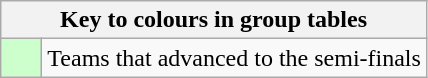<table class="wikitable" style="text-align:center">
<tr>
<th colspan=2>Key to colours in group tables</th>
</tr>
<tr>
<td style="background:#cfc; width:20px"></td>
<td align=left>Teams that advanced to the semi-finals</td>
</tr>
</table>
